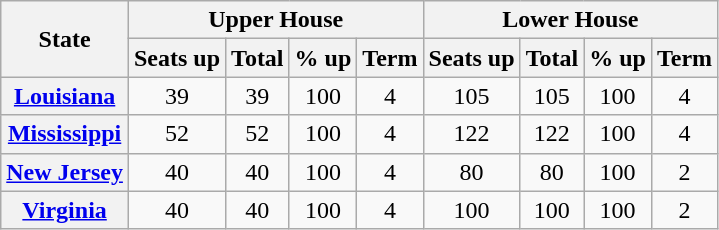<table class="wikitable sortable plainrowheaders" style="text-align: center;">
<tr>
<th rowspan=2>State</th>
<th colspan=4>Upper House</th>
<th colspan=4>Lower House</th>
</tr>
<tr>
<th>Seats up</th>
<th>Total</th>
<th>% up</th>
<th>Term</th>
<th>Seats up</th>
<th>Total</th>
<th>% up</th>
<th>Term</th>
</tr>
<tr>
<th scope="row"><a href='#'>Louisiana</a></th>
<td>39</td>
<td>39</td>
<td>100</td>
<td>4</td>
<td>105</td>
<td>105</td>
<td>100</td>
<td>4</td>
</tr>
<tr>
<th scope="row"><a href='#'>Mississippi</a></th>
<td>52</td>
<td>52</td>
<td>100</td>
<td>4</td>
<td>122</td>
<td>122</td>
<td>100</td>
<td>4</td>
</tr>
<tr>
<th scope="row"><a href='#'>New Jersey</a></th>
<td>40</td>
<td>40</td>
<td>100</td>
<td>4</td>
<td>80</td>
<td>80</td>
<td>100</td>
<td>2</td>
</tr>
<tr>
<th scope="row"><a href='#'>Virginia</a></th>
<td>40</td>
<td>40</td>
<td>100</td>
<td>4</td>
<td>100</td>
<td>100</td>
<td>100</td>
<td>2</td>
</tr>
</table>
